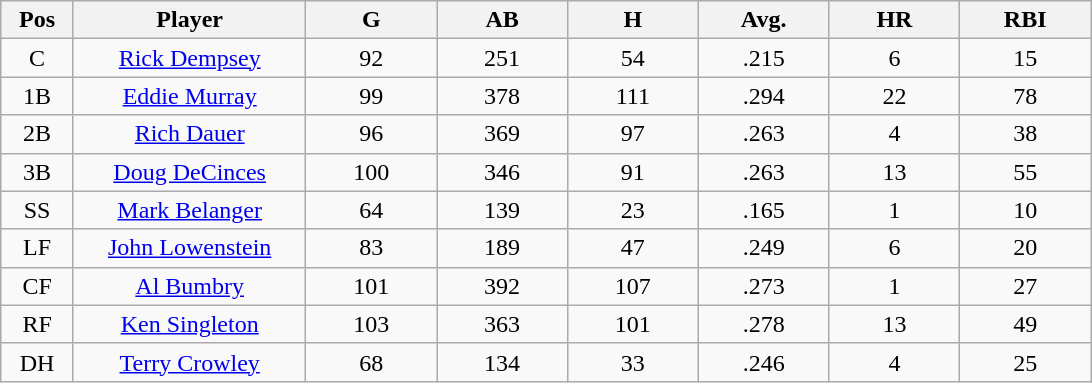<table class="wikitable sortable">
<tr>
<th bgcolor="#DDDDFF" width="5%">Pos</th>
<th bgcolor="#DDDDFF" width="16%">Player</th>
<th bgcolor="#DDDDFF" width="9%">G</th>
<th bgcolor="#DDDDFF" width="9%">AB</th>
<th bgcolor="#DDDDFF" width="9%">H</th>
<th bgcolor="#DDDDFF" width="9%">Avg.</th>
<th bgcolor="#DDDDFF" width="9%">HR</th>
<th bgcolor="#DDDDFF" width="9%">RBI</th>
</tr>
<tr align="center">
<td>C</td>
<td><a href='#'>Rick Dempsey</a></td>
<td>92</td>
<td>251</td>
<td>54</td>
<td>.215</td>
<td>6</td>
<td>15</td>
</tr>
<tr align="center">
<td>1B</td>
<td><a href='#'>Eddie Murray</a></td>
<td>99</td>
<td>378</td>
<td>111</td>
<td>.294</td>
<td>22</td>
<td>78</td>
</tr>
<tr align="center">
<td>2B</td>
<td><a href='#'>Rich Dauer</a></td>
<td>96</td>
<td>369</td>
<td>97</td>
<td>.263</td>
<td>4</td>
<td>38</td>
</tr>
<tr align="center">
<td>3B</td>
<td><a href='#'>Doug DeCinces</a></td>
<td>100</td>
<td>346</td>
<td>91</td>
<td>.263</td>
<td>13</td>
<td>55</td>
</tr>
<tr align="center">
<td>SS</td>
<td><a href='#'>Mark Belanger</a></td>
<td>64</td>
<td>139</td>
<td>23</td>
<td>.165</td>
<td>1</td>
<td>10</td>
</tr>
<tr align="center">
<td>LF</td>
<td><a href='#'>John Lowenstein</a></td>
<td>83</td>
<td>189</td>
<td>47</td>
<td>.249</td>
<td>6</td>
<td>20</td>
</tr>
<tr align="center">
<td>CF</td>
<td><a href='#'>Al Bumbry</a></td>
<td>101</td>
<td>392</td>
<td>107</td>
<td>.273</td>
<td>1</td>
<td>27</td>
</tr>
<tr align="center">
<td>RF</td>
<td><a href='#'>Ken Singleton</a></td>
<td>103</td>
<td>363</td>
<td>101</td>
<td>.278</td>
<td>13</td>
<td>49</td>
</tr>
<tr align="center">
<td>DH</td>
<td><a href='#'>Terry Crowley</a></td>
<td>68</td>
<td>134</td>
<td>33</td>
<td>.246</td>
<td>4</td>
<td>25</td>
</tr>
</table>
